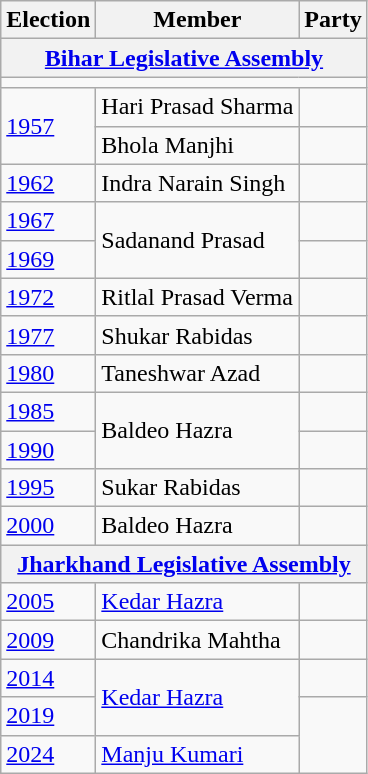<table class="wikitable sortable">
<tr>
<th>Election</th>
<th>Member</th>
<th colspan=2>Party</th>
</tr>
<tr>
<th colspan=4><a href='#'>Bihar Legislative Assembly</a></th>
</tr>
<tr>
<td colspan="4"></td>
</tr>
<tr>
<td rowspan=2><a href='#'>1957</a></td>
<td>Hari Prasad Sharma</td>
<td></td>
</tr>
<tr>
<td>Bhola Manjhi</td>
<td></td>
</tr>
<tr>
<td><a href='#'>1962</a></td>
<td>Indra Narain Singh</td>
<td></td>
</tr>
<tr>
<td><a href='#'>1967</a></td>
<td rowspan=2>Sadanand Prasad</td>
<td></td>
</tr>
<tr>
<td><a href='#'>1969</a></td>
</tr>
<tr>
<td><a href='#'>1972</a></td>
<td>Ritlal Prasad Verma</td>
<td></td>
</tr>
<tr>
<td><a href='#'>1977</a></td>
<td>Shukar Rabidas</td>
<td></td>
</tr>
<tr>
<td><a href='#'>1980</a></td>
<td>Taneshwar Azad</td>
<td></td>
</tr>
<tr>
<td><a href='#'>1985</a></td>
<td rowspan=2>Baldeo Hazra</td>
<td></td>
</tr>
<tr>
<td><a href='#'>1990</a></td>
</tr>
<tr>
<td><a href='#'>1995</a></td>
<td>Sukar Rabidas</td>
<td></td>
</tr>
<tr>
<td><a href='#'>2000</a></td>
<td>Baldeo Hazra</td>
<td></td>
</tr>
<tr>
<th colspan=4><a href='#'>Jharkhand Legislative Assembly</a></th>
</tr>
<tr>
<td><a href='#'>2005</a></td>
<td><a href='#'>Kedar Hazra</a></td>
<td></td>
</tr>
<tr>
<td><a href='#'>2009</a></td>
<td>Chandrika Mahtha</td>
<td></td>
</tr>
<tr>
<td><a href='#'>2014</a></td>
<td rowspan=2><a href='#'>Kedar Hazra</a></td>
<td></td>
</tr>
<tr>
<td><a href='#'>2019</a></td>
</tr>
<tr>
<td><a href='#'>2024</a></td>
<td><a href='#'>Manju Kumari</a></td>
</tr>
</table>
